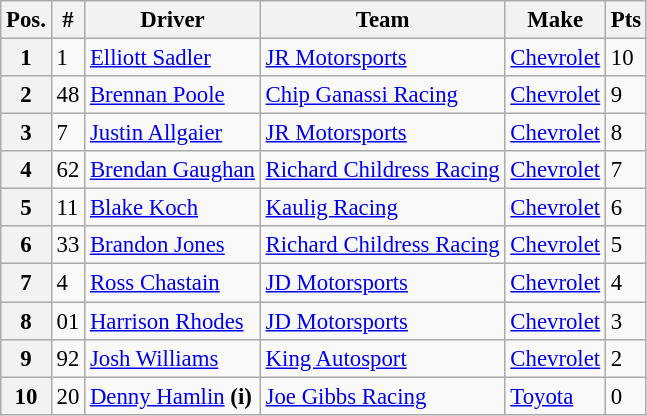<table class="wikitable" style="font-size:95%">
<tr>
<th>Pos.</th>
<th>#</th>
<th>Driver</th>
<th>Team</th>
<th>Make</th>
<th>Pts</th>
</tr>
<tr>
<th>1</th>
<td>1</td>
<td><a href='#'>Elliott Sadler</a></td>
<td><a href='#'>JR Motorsports</a></td>
<td><a href='#'>Chevrolet</a></td>
<td>10</td>
</tr>
<tr>
<th>2</th>
<td>48</td>
<td><a href='#'>Brennan Poole</a></td>
<td><a href='#'>Chip Ganassi Racing</a></td>
<td><a href='#'>Chevrolet</a></td>
<td>9</td>
</tr>
<tr>
<th>3</th>
<td>7</td>
<td><a href='#'>Justin Allgaier</a></td>
<td><a href='#'>JR Motorsports</a></td>
<td><a href='#'>Chevrolet</a></td>
<td>8</td>
</tr>
<tr>
<th>4</th>
<td>62</td>
<td><a href='#'>Brendan Gaughan</a></td>
<td><a href='#'>Richard Childress Racing</a></td>
<td><a href='#'>Chevrolet</a></td>
<td>7</td>
</tr>
<tr>
<th>5</th>
<td>11</td>
<td><a href='#'>Blake Koch</a></td>
<td><a href='#'>Kaulig Racing</a></td>
<td><a href='#'>Chevrolet</a></td>
<td>6</td>
</tr>
<tr>
<th>6</th>
<td>33</td>
<td><a href='#'>Brandon Jones</a></td>
<td><a href='#'>Richard Childress Racing</a></td>
<td><a href='#'>Chevrolet</a></td>
<td>5</td>
</tr>
<tr>
<th>7</th>
<td>4</td>
<td><a href='#'>Ross Chastain</a></td>
<td><a href='#'>JD Motorsports</a></td>
<td><a href='#'>Chevrolet</a></td>
<td>4</td>
</tr>
<tr>
<th>8</th>
<td>01</td>
<td><a href='#'>Harrison Rhodes</a></td>
<td><a href='#'>JD Motorsports</a></td>
<td><a href='#'>Chevrolet</a></td>
<td>3</td>
</tr>
<tr>
<th>9</th>
<td>92</td>
<td><a href='#'>Josh Williams</a></td>
<td><a href='#'>King Autosport</a></td>
<td><a href='#'>Chevrolet</a></td>
<td>2</td>
</tr>
<tr>
<th>10</th>
<td>20</td>
<td><a href='#'>Denny Hamlin</a> <strong>(i)</strong></td>
<td><a href='#'>Joe Gibbs Racing</a></td>
<td><a href='#'>Toyota</a></td>
<td>0</td>
</tr>
</table>
